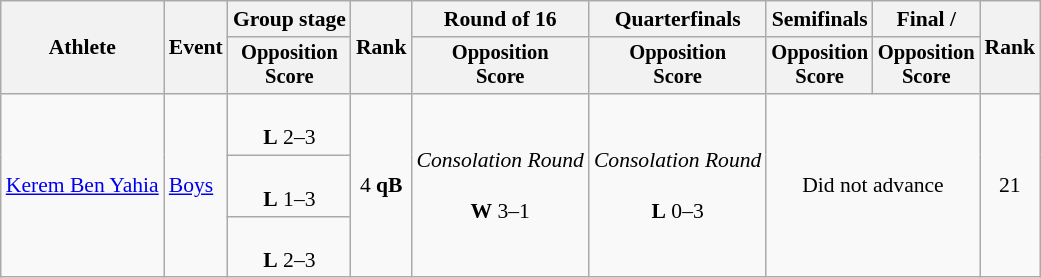<table class=wikitable style="font-size:90%">
<tr>
<th rowspan="2">Athlete</th>
<th rowspan="2">Event</th>
<th>Group stage</th>
<th rowspan="2">Rank</th>
<th>Round of 16</th>
<th>Quarterfinals</th>
<th>Semifinals</th>
<th>Final / </th>
<th rowspan=2>Rank</th>
</tr>
<tr style="font-size:95%">
<th>Opposition<br>Score</th>
<th>Opposition<br>Score</th>
<th>Opposition<br>Score</th>
<th>Opposition<br>Score</th>
<th>Opposition<br>Score</th>
</tr>
<tr align=center>
<td align=left rowspan=3><a href='#'>Kerem Ben Yahia</a></td>
<td align=left rowspan=3><a href='#'>Boys</a></td>
<td><br><strong>L</strong> 2–3</td>
<td rowspan=3>4 <strong>qB</strong></td>
<td rowspan=3><em>Consolation Round</em><br><br><strong>W</strong> 3–1</td>
<td rowspan=3><em>Consolation Round</em><br><br><strong>L</strong> 0–3</td>
<td rowspan=3 colspan=2>Did not advance</td>
<td rowspan=3>21</td>
</tr>
<tr align=center>
<td><br><strong>L</strong> 1–3</td>
</tr>
<tr align=center>
<td><br><strong>L</strong> 2–3</td>
</tr>
</table>
